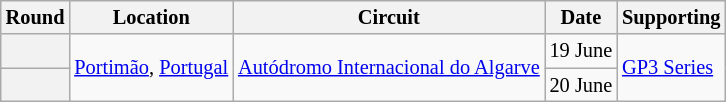<table class="wikitable" style="font-size: 85%;">
<tr>
<th>Round</th>
<th>Location</th>
<th>Circuit</th>
<th>Date</th>
<th>Supporting</th>
</tr>
<tr>
<th></th>
<td rowspan=2> <a href='#'>Portimão</a>, <a href='#'>Portugal</a></td>
<td rowspan=2><a href='#'>Autódromo Internacional do Algarve</a></td>
<td>19 June</td>
<td rowspan=2><a href='#'>GP3 Series</a></td>
</tr>
<tr>
<th></th>
<td>20 June</td>
</tr>
</table>
